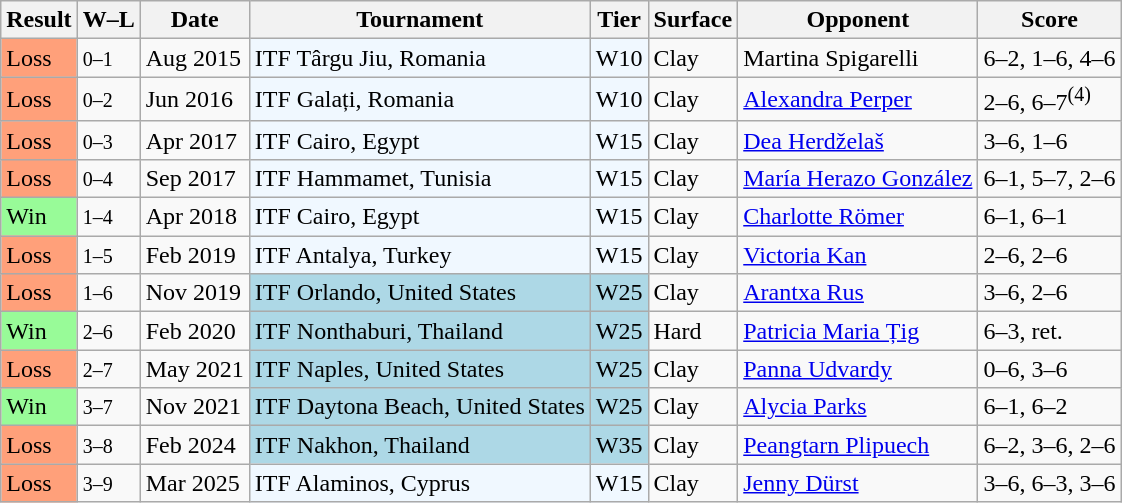<table class="sortable wikitable">
<tr>
<th>Result</th>
<th class="unsortable">W–L</th>
<th>Date</th>
<th>Tournament</th>
<th>Tier</th>
<th>Surface</th>
<th>Opponent</th>
<th class="unsortable">Score</th>
</tr>
<tr>
<td style="background:#ffa07a;">Loss</td>
<td><small>0–1</small></td>
<td>Aug 2015</td>
<td style="background:#f0f8ff;">ITF Târgu Jiu, Romania</td>
<td style="background:#f0f8ff;">W10</td>
<td>Clay</td>
<td> Martina Spigarelli</td>
<td>6–2, 1–6, 4–6</td>
</tr>
<tr>
<td style="background:#ffa07a;">Loss</td>
<td><small>0–2</small></td>
<td>Jun 2016</td>
<td style="background:#f0f8ff;">ITF Galați, Romania</td>
<td style="background:#f0f8ff;">W10</td>
<td>Clay</td>
<td> <a href='#'>Alexandra Perper</a></td>
<td>2–6, 6–7<sup>(4)</sup></td>
</tr>
<tr>
<td style="background:#ffa07a;">Loss</td>
<td><small>0–3</small></td>
<td>Apr 2017</td>
<td style="background:#f0f8ff;">ITF Cairo, Egypt</td>
<td style="background:#f0f8ff;">W15</td>
<td>Clay</td>
<td> <a href='#'>Dea Herdželaš</a></td>
<td>3–6, 1–6</td>
</tr>
<tr>
<td style="background:#ffa07a;">Loss</td>
<td><small>0–4</small></td>
<td>Sep 2017</td>
<td style="background:#f0f8ff;">ITF Hammamet, Tunisia</td>
<td style="background:#f0f8ff;">W15</td>
<td>Clay</td>
<td> <a href='#'>María Herazo González</a></td>
<td>6–1, 5–7, 2–6</td>
</tr>
<tr>
<td style="background:#98fb98;">Win</td>
<td><small>1–4</small></td>
<td>Apr 2018</td>
<td style="background:#f0f8ff;">ITF Cairo, Egypt</td>
<td style="background:#f0f8ff;">W15</td>
<td>Clay</td>
<td> <a href='#'>Charlotte Römer</a></td>
<td>6–1, 6–1</td>
</tr>
<tr>
<td style="background:#ffa07a;">Loss</td>
<td><small>1–5</small></td>
<td>Feb 2019</td>
<td style="background:#f0f8ff;">ITF Antalya, Turkey</td>
<td style="background:#f0f8ff;">W15</td>
<td>Clay</td>
<td> <a href='#'>Victoria Kan</a></td>
<td>2–6, 2–6</td>
</tr>
<tr>
<td style="background:#ffa07a;">Loss</td>
<td><small>1–6</small></td>
<td>Nov 2019</td>
<td style="background:lightblue;">ITF Orlando, United States</td>
<td style="background:lightblue;">W25</td>
<td>Clay</td>
<td> <a href='#'>Arantxa Rus</a></td>
<td>3–6, 2–6</td>
</tr>
<tr>
<td style="background:#98fb98;">Win</td>
<td><small>2–6</small></td>
<td>Feb 2020</td>
<td style="background:lightblue;">ITF Nonthaburi, Thailand</td>
<td style="background:lightblue;">W25</td>
<td>Hard</td>
<td> <a href='#'>Patricia Maria Țig</a></td>
<td>6–3, ret.</td>
</tr>
<tr>
<td style="background:#ffa07a;">Loss</td>
<td><small>2–7</small></td>
<td>May 2021</td>
<td style="background:lightblue;">ITF Naples, United States</td>
<td style="background:lightblue;">W25</td>
<td>Clay</td>
<td> <a href='#'>Panna Udvardy</a></td>
<td>0–6, 3–6</td>
</tr>
<tr>
<td style="background:#98fb98;">Win</td>
<td><small>3–7</small></td>
<td>Nov 2021</td>
<td style="background:lightblue;">ITF Daytona Beach, United States</td>
<td style="background:lightblue;">W25</td>
<td>Clay</td>
<td> <a href='#'>Alycia Parks</a></td>
<td>6–1, 6–2</td>
</tr>
<tr>
<td style="background:#ffa07a;">Loss</td>
<td><small>3–8</small></td>
<td>Feb 2024</td>
<td style="background:lightblue;">ITF Nakhon, Thailand</td>
<td style="background:lightblue;">W35</td>
<td>Clay</td>
<td> <a href='#'>Peangtarn Plipuech</a></td>
<td>6–2, 3–6, 2–6</td>
</tr>
<tr>
<td style="background:#ffa07a;">Loss</td>
<td><small>3–9</small></td>
<td>Mar 2025</td>
<td style="background:#f0f8ff;">ITF Alaminos, Cyprus</td>
<td style="background:#f0f8ff;">W15</td>
<td>Clay</td>
<td> <a href='#'>Jenny Dürst</a></td>
<td>3–6, 6–3, 3–6</td>
</tr>
</table>
